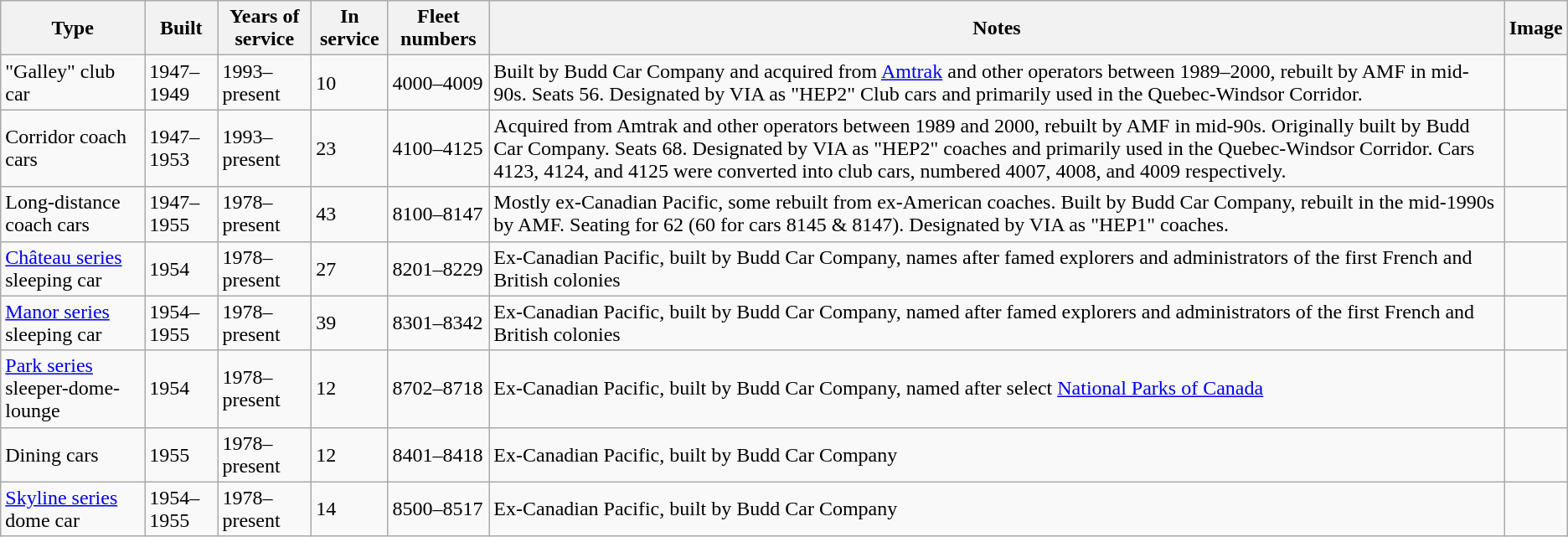<table class="wikitable">
<tr>
<th>Type</th>
<th>Built</th>
<th>Years of service</th>
<th>In service</th>
<th>Fleet numbers</th>
<th>Notes</th>
<th>Image</th>
</tr>
<tr>
<td>"Galley" club car</td>
<td>1947–1949</td>
<td>1993–present</td>
<td>10</td>
<td>4000–4009</td>
<td>Built by Budd Car Company and acquired from <a href='#'>Amtrak</a> and other operators between 1989–2000, rebuilt by AMF in mid-90s. Seats 56. Designated by VIA as "HEP2" Club cars and primarily used in the Quebec-Windsor Corridor.</td>
<td><br></td>
</tr>
<tr>
<td>Corridor coach cars</td>
<td>1947–1953</td>
<td>1993–present</td>
<td>23</td>
<td>4100–4125</td>
<td>Acquired from Amtrak and other operators between 1989 and 2000, rebuilt by AMF in mid-90s. Originally built by Budd Car Company. Seats 68. Designated by VIA as "HEP2" coaches and primarily used in the Quebec-Windsor Corridor. Cars 4123, 4124, and 4125 were converted into club cars, numbered 4007, 4008, and 4009 respectively.</td>
<td><br></td>
</tr>
<tr>
<td>Long-distance coach cars</td>
<td>1947–1955</td>
<td>1978–present</td>
<td>43</td>
<td>8100–8147</td>
<td>Mostly ex-Canadian Pacific, some rebuilt from ex-American coaches. Built by Budd Car Company, rebuilt in the mid-1990s by AMF. Seating for 62 (60 for cars 8145 & 8147). Designated by VIA as "HEP1" coaches.</td>
<td><br></td>
</tr>
<tr>
<td><a href='#'>Château series</a> sleeping car</td>
<td>1954</td>
<td>1978–present</td>
<td>27</td>
<td>8201–8229</td>
<td>Ex-Canadian Pacific, built by Budd Car Company, names after famed explorers and administrators of the first French and British colonies</td>
<td><br></td>
</tr>
<tr>
<td><a href='#'>Manor series</a> sleeping car</td>
<td>1954–1955</td>
<td>1978–present</td>
<td>39</td>
<td>8301–8342</td>
<td>Ex-Canadian Pacific, built by Budd Car Company, named after famed explorers and administrators of the first French and British colonies</td>
<td><br></td>
</tr>
<tr>
<td><a href='#'>Park series</a> sleeper-dome-lounge</td>
<td>1954</td>
<td>1978–present</td>
<td>12</td>
<td>8702–8718</td>
<td>Ex-Canadian Pacific, built by Budd Car Company, named after select <a href='#'>National Parks of Canada</a></td>
<td><br></td>
</tr>
<tr>
<td>Dining cars</td>
<td>1955</td>
<td>1978–present</td>
<td>12</td>
<td>8401–8418</td>
<td>Ex-Canadian Pacific, built by Budd Car Company</td>
<td><br></td>
</tr>
<tr>
<td><a href='#'>Skyline series</a> dome car</td>
<td>1954–1955</td>
<td>1978–present</td>
<td>14</td>
<td>8500–8517</td>
<td>Ex-Canadian Pacific, built by Budd Car Company</td>
<td><br></td>
</tr>
</table>
